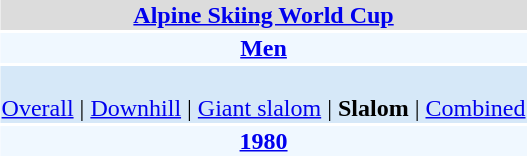<table align="right" class="toccolours" style="margin: 0 0 1em 1em;">
<tr>
<td colspan="2" align=center bgcolor=Gainsboro><strong><a href='#'>Alpine Skiing World Cup</a></strong></td>
</tr>
<tr>
<td colspan="2" align=center bgcolor=AliceBlue><strong><a href='#'>Men</a></strong></td>
</tr>
<tr>
<td colspan="2" align=center bgcolor=D6E8F8><br><a href='#'>Overall</a> | 
<a href='#'>Downhill</a> | 
<a href='#'>Giant slalom</a> |
<strong>Slalom</strong> |
<a href='#'>Combined</a></td>
</tr>
<tr>
<td colspan="2" align=center bgcolor=AliceBlue><strong><a href='#'>1980</a></strong></td>
</tr>
</table>
